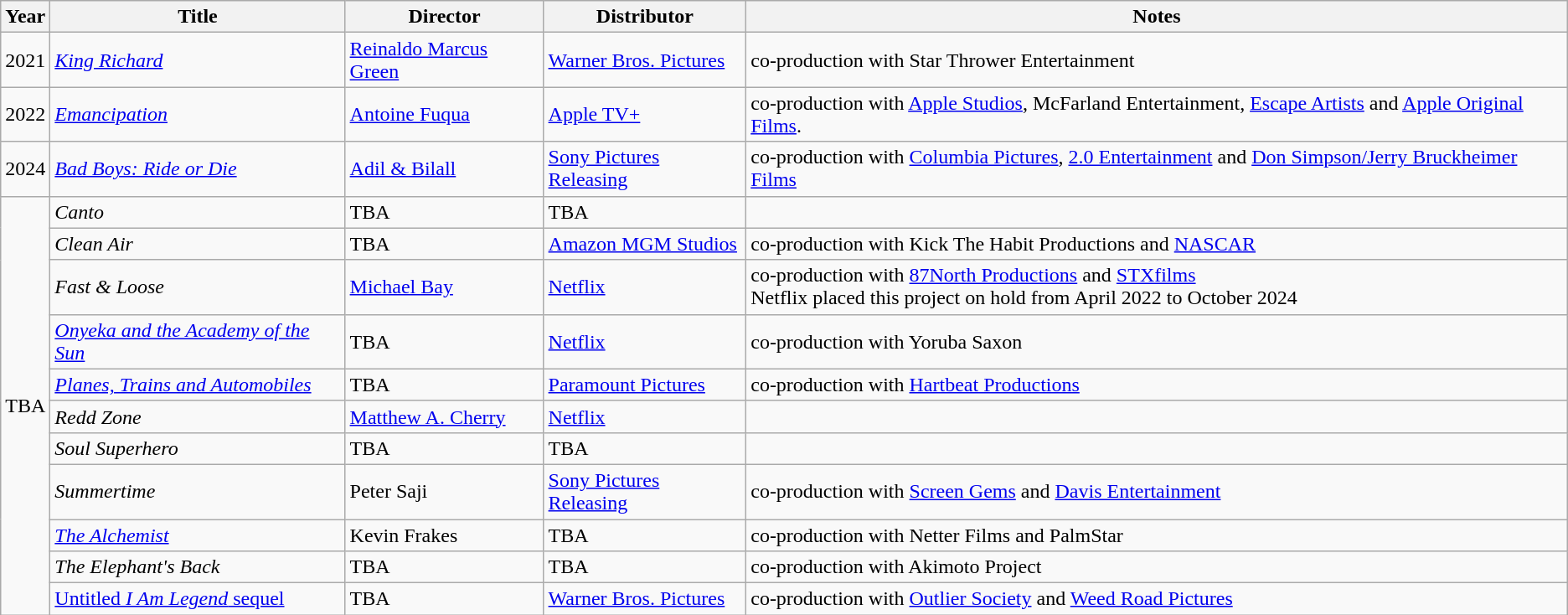<table class="wikitable sortable">
<tr>
<th>Year</th>
<th>Title</th>
<th>Director</th>
<th>Distributor</th>
<th>Notes</th>
</tr>
<tr>
<td>2021</td>
<td><em><a href='#'>King Richard</a></em></td>
<td><a href='#'>Reinaldo Marcus Green</a></td>
<td><a href='#'>Warner Bros. Pictures</a></td>
<td>co-production with Star Thrower Entertainment</td>
</tr>
<tr>
<td>2022</td>
<td><em><a href='#'>Emancipation</a></em></td>
<td><a href='#'>Antoine Fuqua</a></td>
<td><a href='#'>Apple TV+</a></td>
<td>co-production with <a href='#'>Apple Studios</a>, McFarland Entertainment, <a href='#'>Escape Artists</a> and <a href='#'>Apple Original Films</a>.</td>
</tr>
<tr>
<td>2024</td>
<td><em><a href='#'>Bad Boys: Ride or Die</a></em></td>
<td><a href='#'>Adil & Bilall</a></td>
<td><a href='#'>Sony Pictures Releasing</a></td>
<td>co-production with <a href='#'>Columbia Pictures</a>, <a href='#'>2.0 Entertainment</a> and <a href='#'>Don Simpson/Jerry Bruckheimer Films</a></td>
</tr>
<tr>
<td rowspan="11">TBA</td>
<td><em>Canto</em></td>
<td>TBA</td>
<td>TBA</td>
<td></td>
</tr>
<tr>
<td><em>Clean Air</em></td>
<td>TBA</td>
<td><a href='#'>Amazon MGM Studios</a></td>
<td>co-production with Kick The Habit Productions and <a href='#'>NASCAR</a></td>
</tr>
<tr>
<td><em>Fast & Loose</em></td>
<td><a href='#'>Michael Bay</a></td>
<td><a href='#'>Netflix</a></td>
<td>co-production with <a href='#'>87North Productions</a> and <a href='#'>STXfilms</a><br>Netflix placed this project on hold from April 2022 to October 2024</td>
</tr>
<tr>
<td><em><a href='#'>Onyeka and the Academy of the Sun</a></em></td>
<td>TBA</td>
<td><a href='#'>Netflix</a></td>
<td>co-production with Yoruba Saxon</td>
</tr>
<tr>
<td><em><a href='#'>Planes, Trains and Automobiles</a></em></td>
<td>TBA</td>
<td><a href='#'>Paramount Pictures</a></td>
<td>co-production with <a href='#'>Hartbeat Productions</a></td>
</tr>
<tr>
<td><em>Redd Zone</em></td>
<td><a href='#'>Matthew A. Cherry</a></td>
<td><a href='#'>Netflix</a></td>
<td></td>
</tr>
<tr>
<td><em>Soul Superhero</em></td>
<td>TBA</td>
<td>TBA</td>
<td></td>
</tr>
<tr>
<td><em>Summertime</em></td>
<td>Peter Saji</td>
<td><a href='#'>Sony Pictures Releasing</a></td>
<td>co-production with <a href='#'>Screen Gems</a> and <a href='#'>Davis Entertainment</a></td>
</tr>
<tr>
<td><em><a href='#'>The Alchemist</a></em></td>
<td>Kevin Frakes</td>
<td>TBA</td>
<td>co-production with Netter Films and PalmStar</td>
</tr>
<tr>
<td><em>The Elephant's Back</em></td>
<td>TBA</td>
<td>TBA</td>
<td>co-production with Akimoto Project</td>
</tr>
<tr>
<td><a href='#'>Untitled <em>I Am Legend</em> sequel</a></td>
<td>TBA</td>
<td><a href='#'>Warner Bros. Pictures</a></td>
<td>co-production with <a href='#'>Outlier Society</a> and <a href='#'>Weed Road Pictures</a></td>
</tr>
</table>
